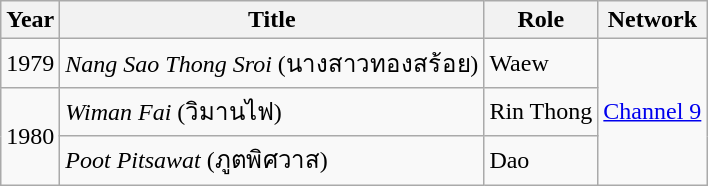<table class="wikitable">
<tr>
<th>Year</th>
<th>Title</th>
<th>Role</th>
<th>Network</th>
</tr>
<tr>
<td>1979</td>
<td><em>Nang Sao Thong Sroi</em> (นางสาวทองสร้อย)</td>
<td>Waew</td>
<td rowspan="19" align="center"><a href='#'>Channel 9</a></td>
</tr>
<tr>
<td rowspan="2">1980</td>
<td><em>Wiman Fai</em> (วิมานไฟ)</td>
<td>Rin Thong</td>
</tr>
<tr>
<td><em>Poot Pitsawat</em> (ภูตพิศวาส)</td>
<td>Dao</td>
</tr>
</table>
